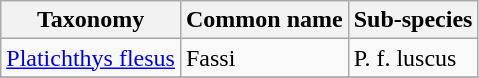<table class="wikitable">
<tr>
<th>Taxonomy</th>
<th>Common name</th>
<th>Sub-species</th>
</tr>
<tr>
<td><a href='#'>Platichthys flesus</a></td>
<td>Fassi</td>
<td>P. f. luscus</td>
</tr>
<tr>
</tr>
</table>
